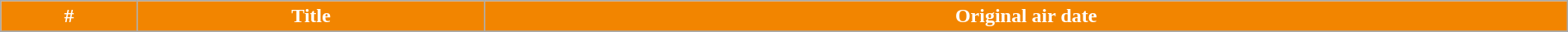<table class="wikitable plainrowheaders" width="100%" style="margin-right: 0;">
<tr>
<th style="background: #f28500; color: #ffffff;">#</th>
<th style="background: #f28500; color: #ffffff;">Title</th>
<th style="background: #f28500; color: #ffffff;">Original air date</th>
</tr>
<tr>
</tr>
</table>
